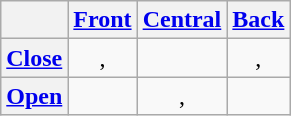<table class="wikitable" style="text-align: center;">
<tr>
<th></th>
<th><a href='#'>Front</a></th>
<th><a href='#'>Central</a></th>
<th><a href='#'>Back</a></th>
</tr>
<tr>
<th><a href='#'>Close</a></th>
<td>, </td>
<td></td>
<td>, </td>
</tr>
<tr>
<th><a href='#'>Open</a></th>
<td></td>
<td>, </td>
<td></td>
</tr>
</table>
